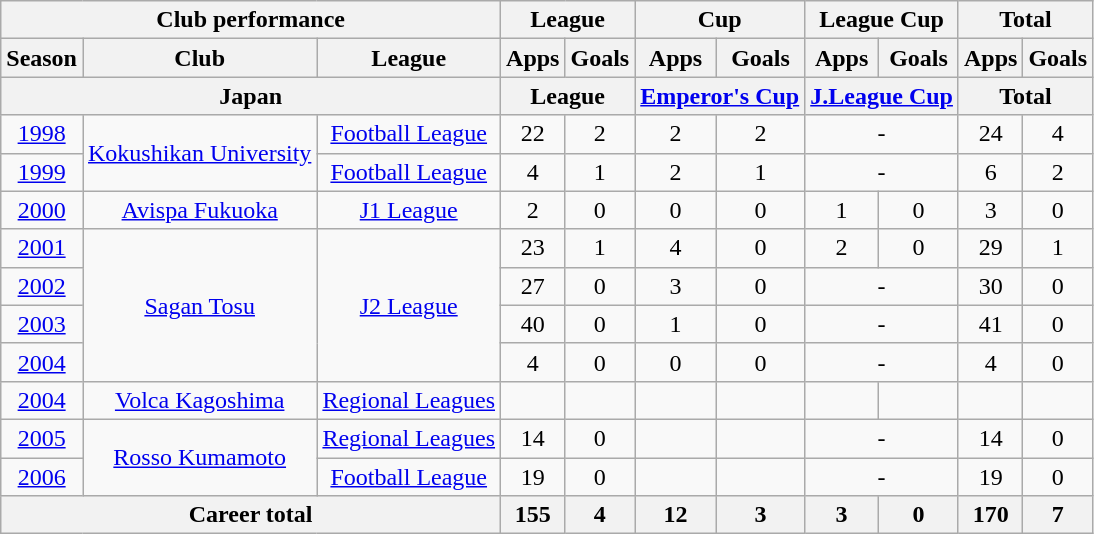<table class="wikitable" style="text-align:center">
<tr>
<th colspan=3>Club performance</th>
<th colspan=2>League</th>
<th colspan=2>Cup</th>
<th colspan=2>League Cup</th>
<th colspan=2>Total</th>
</tr>
<tr>
<th>Season</th>
<th>Club</th>
<th>League</th>
<th>Apps</th>
<th>Goals</th>
<th>Apps</th>
<th>Goals</th>
<th>Apps</th>
<th>Goals</th>
<th>Apps</th>
<th>Goals</th>
</tr>
<tr>
<th colspan=3>Japan</th>
<th colspan=2>League</th>
<th colspan=2><a href='#'>Emperor's Cup</a></th>
<th colspan=2><a href='#'>J.League Cup</a></th>
<th colspan=2>Total</th>
</tr>
<tr>
<td><a href='#'>1998</a></td>
<td rowspan="2"><a href='#'>Kokushikan University</a></td>
<td><a href='#'>Football League</a></td>
<td>22</td>
<td>2</td>
<td>2</td>
<td>2</td>
<td colspan="2">-</td>
<td>24</td>
<td>4</td>
</tr>
<tr>
<td><a href='#'>1999</a></td>
<td><a href='#'>Football League</a></td>
<td>4</td>
<td>1</td>
<td>2</td>
<td>1</td>
<td colspan="2">-</td>
<td>6</td>
<td>2</td>
</tr>
<tr>
<td><a href='#'>2000</a></td>
<td><a href='#'>Avispa Fukuoka</a></td>
<td><a href='#'>J1 League</a></td>
<td>2</td>
<td>0</td>
<td>0</td>
<td>0</td>
<td>1</td>
<td>0</td>
<td>3</td>
<td>0</td>
</tr>
<tr>
<td><a href='#'>2001</a></td>
<td rowspan="4"><a href='#'>Sagan Tosu</a></td>
<td rowspan="4"><a href='#'>J2 League</a></td>
<td>23</td>
<td>1</td>
<td>4</td>
<td>0</td>
<td>2</td>
<td>0</td>
<td>29</td>
<td>1</td>
</tr>
<tr>
<td><a href='#'>2002</a></td>
<td>27</td>
<td>0</td>
<td>3</td>
<td>0</td>
<td colspan="2">-</td>
<td>30</td>
<td>0</td>
</tr>
<tr>
<td><a href='#'>2003</a></td>
<td>40</td>
<td>0</td>
<td>1</td>
<td>0</td>
<td colspan="2">-</td>
<td>41</td>
<td>0</td>
</tr>
<tr>
<td><a href='#'>2004</a></td>
<td>4</td>
<td>0</td>
<td>0</td>
<td>0</td>
<td colspan="2">-</td>
<td>4</td>
<td>0</td>
</tr>
<tr>
<td><a href='#'>2004</a></td>
<td><a href='#'>Volca Kagoshima</a></td>
<td><a href='#'>Regional Leagues</a></td>
<td></td>
<td></td>
<td></td>
<td></td>
<td></td>
<td></td>
<td></td>
<td></td>
</tr>
<tr>
<td><a href='#'>2005</a></td>
<td rowspan="2"><a href='#'>Rosso Kumamoto</a></td>
<td><a href='#'>Regional Leagues</a></td>
<td>14</td>
<td>0</td>
<td></td>
<td></td>
<td colspan="2">-</td>
<td>14</td>
<td>0</td>
</tr>
<tr>
<td><a href='#'>2006</a></td>
<td><a href='#'>Football League</a></td>
<td>19</td>
<td>0</td>
<td></td>
<td></td>
<td colspan="2">-</td>
<td>19</td>
<td>0</td>
</tr>
<tr>
<th colspan=3>Career total</th>
<th>155</th>
<th>4</th>
<th>12</th>
<th>3</th>
<th>3</th>
<th>0</th>
<th>170</th>
<th>7</th>
</tr>
</table>
